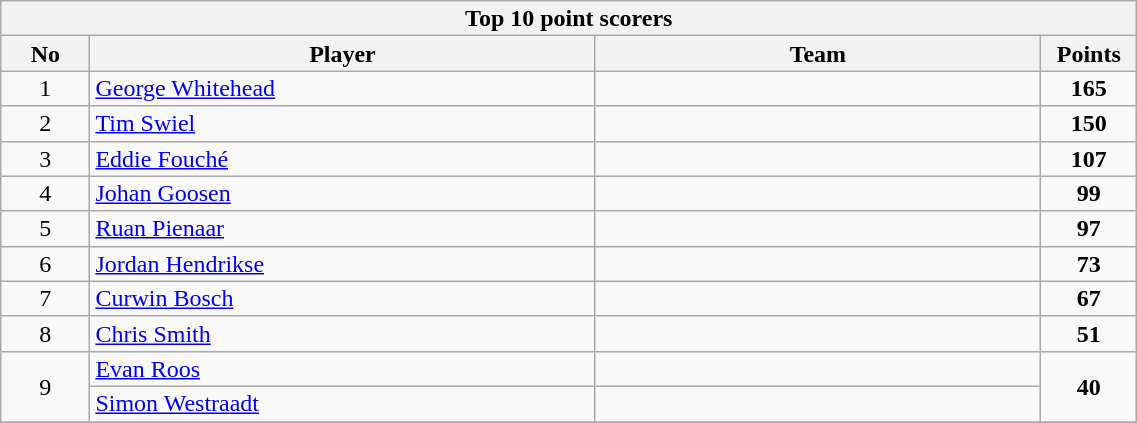<table class="wikitable collapsible sortable" style="text-align:center; line-height:100%; font-size:100%; width:60%;">
<tr>
<th colspan=8>Top 10 point scorers </th>
</tr>
<tr>
<th style="width:6%;">No</th>
<th style="width:34%;">Player</th>
<th style="width:30%;">Team</th>
<th style="width:6%;">Points<br></th>
</tr>
<tr>
<td>1</td>
<td style="text-align:left;"><a href='#'>George Whitehead</a></td>
<td style="text-align:left;"></td>
<td><strong>165</strong></td>
</tr>
<tr>
<td>2</td>
<td style="text-align:left;"><a href='#'>Tim Swiel</a></td>
<td style="text-align:left;"></td>
<td><strong>150</strong></td>
</tr>
<tr>
<td>3</td>
<td style="text-align:left;"><a href='#'>Eddie Fouché</a></td>
<td style="text-align:left;"></td>
<td><strong>107</strong></td>
</tr>
<tr>
<td>4</td>
<td style="text-align:left;"><a href='#'>Johan Goosen</a></td>
<td style="text-align:left;"></td>
<td><strong>99</strong></td>
</tr>
<tr>
<td>5</td>
<td style="text-align:left;"><a href='#'>Ruan Pienaar</a></td>
<td style="text-align:left;"></td>
<td><strong>97</strong></td>
</tr>
<tr>
<td>6</td>
<td style="text-align:left;"><a href='#'>Jordan Hendrikse</a></td>
<td style="text-align:left;"></td>
<td><strong>73</strong></td>
</tr>
<tr>
<td>7</td>
<td style="text-align:left;"><a href='#'>Curwin Bosch</a></td>
<td style="text-align:left;"></td>
<td><strong>67</strong></td>
</tr>
<tr>
<td>8</td>
<td style="text-align:left;"><a href='#'>Chris Smith</a></td>
<td style="text-align:left;"></td>
<td><strong>51</strong></td>
</tr>
<tr>
<td rowspan="2">9</td>
<td style="text-align:left;"><a href='#'>Evan Roos</a></td>
<td style="text-align:left;"></td>
<td rowspan="2"><strong>40</strong></td>
</tr>
<tr>
<td style="text-align:left;"><a href='#'>Simon Westraadt</a></td>
<td style="text-align:left;"></td>
</tr>
<tr>
</tr>
</table>
